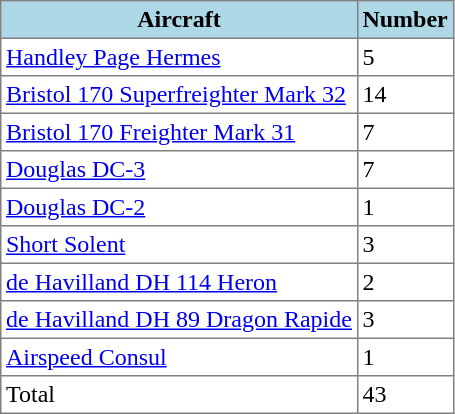<table class="toccolours" border="1" cellpadding="3" style="border-collapse:collapse">
<tr bgcolor=lightblue>
<th>Aircraft</th>
<th>Number</th>
</tr>
<tr>
<td><a href='#'>Handley Page Hermes</a></td>
<td>5</td>
</tr>
<tr>
<td><a href='#'>Bristol 170 Superfreighter Mark 32</a></td>
<td>14</td>
</tr>
<tr>
<td><a href='#'>Bristol 170 Freighter Mark 31</a></td>
<td>7</td>
</tr>
<tr>
<td><a href='#'>Douglas DC-3</a></td>
<td>7</td>
</tr>
<tr>
<td><a href='#'>Douglas DC-2</a></td>
<td>1</td>
</tr>
<tr>
<td><a href='#'>Short Solent</a></td>
<td>3</td>
</tr>
<tr>
<td><a href='#'>de Havilland DH 114 Heron</a></td>
<td>2</td>
</tr>
<tr>
<td><a href='#'>de Havilland DH 89 Dragon Rapide</a></td>
<td>3</td>
</tr>
<tr>
<td><a href='#'>Airspeed Consul</a></td>
<td>1</td>
</tr>
<tr>
<td>Total</td>
<td>43</td>
</tr>
</table>
